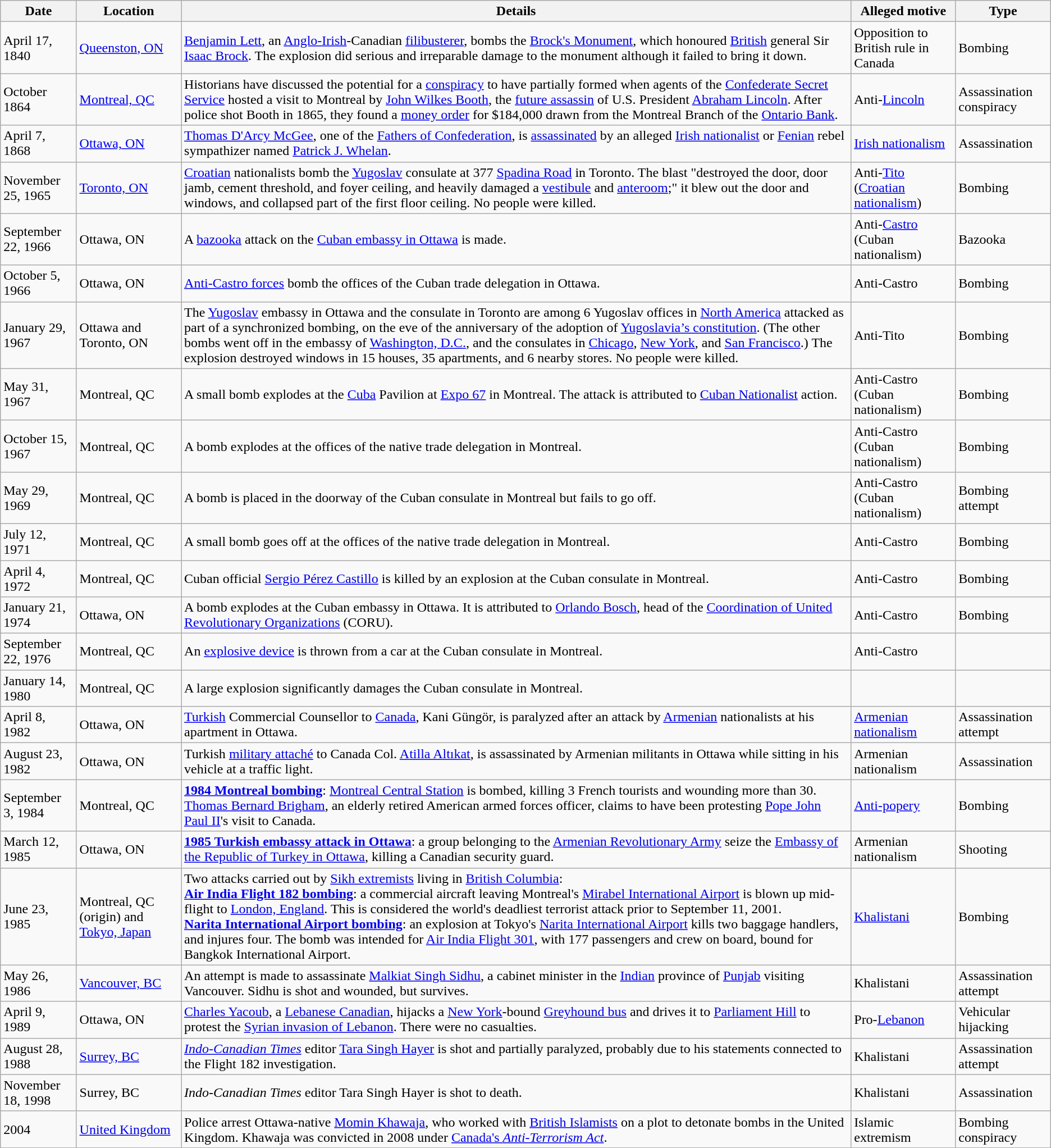<table class="wikitable">
<tr>
<th>Date</th>
<th>Location</th>
<th>Details</th>
<th>Alleged motive</th>
<th>Type</th>
</tr>
<tr>
<td>April 17, 1840</td>
<td><a href='#'>Queenston, ON</a></td>
<td><a href='#'>Benjamin Lett</a>, an <a href='#'>Anglo-Irish</a>-Canadian <a href='#'>filibusterer</a>, bombs the <a href='#'>Brock's Monument</a>, which honoured <a href='#'>British</a> general Sir <a href='#'>Isaac Brock</a>. The explosion did serious and irreparable damage to the monument although it failed to bring it down.</td>
<td>Opposition to British rule in Canada</td>
<td>Bombing</td>
</tr>
<tr>
<td>October 1864</td>
<td><a href='#'>Montreal, QC</a></td>
<td>Historians have discussed the potential for a <a href='#'>conspiracy</a> to have partially formed when agents of the <a href='#'>Confederate Secret Service</a> hosted a visit to Montreal by <a href='#'>John Wilkes Booth</a>, the <a href='#'>future assassin</a> of U.S. President <a href='#'>Abraham Lincoln</a>. After police shot Booth in 1865, they found a <a href='#'>money order</a> for $184,000 drawn from the Montreal Branch of the <a href='#'>Ontario Bank</a>.</td>
<td>Anti-<a href='#'>Lincoln</a></td>
<td>Assassination conspiracy</td>
</tr>
<tr>
<td>April 7, 1868</td>
<td><a href='#'>Ottawa, ON</a></td>
<td><a href='#'>Thomas D'Arcy McGee</a>, one of the <a href='#'>Fathers of Confederation</a>, is <a href='#'>assassinated</a> by an alleged <a href='#'>Irish nationalist</a> or <a href='#'>Fenian</a> rebel sympathizer named <a href='#'>Patrick J. Whelan</a>.</td>
<td><a href='#'>Irish nationalism</a></td>
<td>Assassination</td>
</tr>
<tr>
<td>November 25, 1965</td>
<td><a href='#'>Toronto, ON</a></td>
<td><a href='#'>Croatian</a> nationalists bomb the <a href='#'>Yugoslav</a> consulate at 377 <a href='#'>Spadina Road</a> in Toronto. The blast "destroyed the door, door jamb, cement threshold, and foyer ceiling, and heavily damaged a <a href='#'>vestibule</a> and <a href='#'>anteroom</a>;" it blew out the door and windows, and collapsed part of the first floor ceiling. No people were killed.</td>
<td>Anti-<a href='#'>Tito</a> (<a href='#'>Croatian nationalism</a>)</td>
<td>Bombing</td>
</tr>
<tr>
<td>September 22, 1966</td>
<td>Ottawa, ON</td>
<td>A <a href='#'>bazooka</a> attack on the <a href='#'>Cuban embassy in Ottawa</a> is made.</td>
<td>Anti-<a href='#'>Castro</a> (Cuban nationalism)</td>
<td>Bazooka</td>
</tr>
<tr>
<td>October 5, 1966</td>
<td>Ottawa, ON</td>
<td><a href='#'>Anti-Castro forces</a> bomb the offices of the Cuban trade delegation in Ottawa.</td>
<td>Anti-Castro</td>
<td>Bombing</td>
</tr>
<tr>
<td>January 29, 1967</td>
<td>Ottawa and Toronto, ON</td>
<td>The <a href='#'>Yugoslav</a> embassy in Ottawa and the consulate in Toronto are among 6 Yugoslav offices in <a href='#'>North America</a> attacked as part of a synchronized bombing, on the eve of the anniversary of the adoption of <a href='#'>Yugoslavia’s constitution</a>. (The other bombs went off in the embassy of <a href='#'>Washington, D.C.</a>, and the consulates in <a href='#'>Chicago</a>, <a href='#'>New York</a>, and <a href='#'>San Francisco</a>.) The explosion destroyed windows in 15 houses, 35 apartments, and 6 nearby stores. No people were killed.</td>
<td>Anti-Tito</td>
<td>Bombing</td>
</tr>
<tr>
<td>May 31, 1967</td>
<td>Montreal, QC</td>
<td>A small bomb explodes at the <a href='#'>Cuba</a> Pavilion at <a href='#'>Expo 67</a> in Montreal. The attack is attributed to <a href='#'>Cuban Nationalist</a> action.</td>
<td>Anti-Castro (Cuban nationalism)</td>
<td>Bombing</td>
</tr>
<tr>
<td>October 15, 1967</td>
<td>Montreal, QC</td>
<td>A bomb explodes at the offices of the native trade delegation in Montreal.</td>
<td>Anti-Castro (Cuban nationalism)</td>
<td>Bombing</td>
</tr>
<tr>
<td>May 29, 1969</td>
<td>Montreal, QC</td>
<td>A bomb is placed in the doorway of the Cuban consulate in Montreal but fails to go off.</td>
<td>Anti-Castro (Cuban nationalism)</td>
<td>Bombing attempt</td>
</tr>
<tr>
<td>July 12, 1971</td>
<td>Montreal, QC</td>
<td>A small bomb goes off at the offices of the native trade delegation in Montreal.</td>
<td>Anti-Castro</td>
<td>Bombing</td>
</tr>
<tr>
<td>April 4, 1972</td>
<td>Montreal, QC</td>
<td>Cuban official <a href='#'>Sergio Pérez Castillo</a> is killed by an explosion at the Cuban consulate in Montreal.</td>
<td>Anti-Castro</td>
<td>Bombing</td>
</tr>
<tr>
<td>January 21, 1974</td>
<td>Ottawa, ON</td>
<td>A bomb explodes at the Cuban embassy in Ottawa. It is attributed to <a href='#'>Orlando Bosch</a>, head of the <a href='#'>Coordination of United Revolutionary Organizations</a> (CORU).</td>
<td>Anti-Castro</td>
<td>Bombing</td>
</tr>
<tr>
<td>September 22, 1976</td>
<td>Montreal, QC</td>
<td>An <a href='#'>explosive device</a> is thrown from a car at the Cuban consulate in Montreal.</td>
<td>Anti-Castro</td>
<td></td>
</tr>
<tr>
<td>January 14, 1980</td>
<td>Montreal, QC</td>
<td>A large explosion significantly damages the Cuban consulate in Montreal.</td>
<td></td>
<td></td>
</tr>
<tr>
<td>April 8, 1982</td>
<td>Ottawa, ON</td>
<td><a href='#'>Turkish</a> Commercial Counsellor to <a href='#'>Canada</a>, Kani Güngör, is paralyzed after an attack by <a href='#'>Armenian</a> nationalists at his apartment in Ottawa.</td>
<td><a href='#'>Armenian nationalism</a></td>
<td>Assassination attempt</td>
</tr>
<tr>
<td>August 23, 1982</td>
<td>Ottawa, ON</td>
<td>Turkish <a href='#'>military attaché</a> to Canada Col. <a href='#'>Atilla Altıkat</a>, is assassinated by Armenian militants in Ottawa while sitting in his vehicle at a traffic light.</td>
<td>Armenian nationalism</td>
<td>Assassination</td>
</tr>
<tr>
<td>September 3, 1984</td>
<td>Montreal, QC</td>
<td><strong><a href='#'>1984 Montreal bombing</a></strong>: <a href='#'>Montreal Central Station</a> is bombed, killing 3 French tourists and wounding more than 30. <a href='#'>Thomas Bernard Brigham</a>, an elderly retired American armed forces officer, claims to have been protesting <a href='#'>Pope John Paul II</a>'s visit to Canada.</td>
<td><a href='#'>Anti-popery</a></td>
<td>Bombing</td>
</tr>
<tr>
<td>March 12, 1985</td>
<td>Ottawa, ON</td>
<td><strong><a href='#'>1985 Turkish embassy attack in Ottawa</a></strong>: a group belonging to the <a href='#'>Armenian Revolutionary Army</a> seize the <a href='#'>Embassy of the Republic of Turkey in Ottawa</a>, killing a Canadian security guard.</td>
<td>Armenian nationalism</td>
<td>Shooting</td>
</tr>
<tr>
<td>June 23, 1985</td>
<td>Montreal, QC (origin) and <a href='#'>Tokyo, Japan</a></td>
<td>Two attacks carried out by <a href='#'>Sikh extremists</a> living in <a href='#'>British Columbia</a>:<br><strong><a href='#'>Air India Flight 182 bombing</a></strong>: a commercial aircraft leaving Montreal's <a href='#'>Mirabel International Airport</a> is blown up mid-flight to <a href='#'>London, England</a>. This is considered the world's deadliest terrorist attack prior to September 11, 2001.<br><a href='#'><strong>Narita International Airport bombing</strong></a>: an explosion at Tokyo's <a href='#'>Narita International Airport</a> kills two baggage handlers, and injures four. The bomb was intended for <a href='#'>Air India Flight 301</a>, with 177 passengers and crew on board, bound for Bangkok International Airport.</td>
<td><a href='#'>Khalistani</a></td>
<td>Bombing</td>
</tr>
<tr>
<td>May 26, 1986</td>
<td><a href='#'>Vancouver, BC</a></td>
<td>An attempt is made to assassinate <a href='#'>Malkiat Singh Sidhu</a>, a cabinet minister in the <a href='#'>Indian</a> province of <a href='#'>Punjab</a> visiting Vancouver. Sidhu is shot and wounded, but survives.</td>
<td>Khalistani</td>
<td>Assassination attempt</td>
</tr>
<tr>
<td>April 9, 1989</td>
<td>Ottawa, ON</td>
<td><a href='#'>Charles Yacoub</a>, a <a href='#'>Lebanese Canadian</a>, hijacks a <a href='#'>New York</a>-bound <a href='#'>Greyhound bus</a> and drives it to <a href='#'>Parliament Hill</a> to protest the <a href='#'>Syrian invasion of Lebanon</a>. There were no casualties.</td>
<td>Pro-<a href='#'>Lebanon</a></td>
<td>Vehicular hijacking</td>
</tr>
<tr>
<td>August 28, 1988</td>
<td><a href='#'>Surrey, BC</a></td>
<td><em><a href='#'>Indo-Canadian Times</a></em> editor <a href='#'>Tara Singh Hayer</a> is shot and partially paralyzed, probably due to his statements connected to the Flight 182 investigation.</td>
<td>Khalistani</td>
<td>Assassination attempt</td>
</tr>
<tr>
<td>November 18, 1998</td>
<td>Surrey, BC</td>
<td><em>Indo-Canadian Times</em> editor Tara Singh Hayer is shot to death.</td>
<td>Khalistani</td>
<td>Assassination</td>
</tr>
<tr>
<td>2004</td>
<td><a href='#'>United Kingdom</a></td>
<td>Police arrest Ottawa-native <a href='#'>Momin Khawaja</a>, who worked with <a href='#'>British Islamists</a> on a plot to detonate bombs in the United Kingdom. Khawaja was convicted in 2008 under <a href='#'>Canada's <em>Anti-Terrorism Act</em></a>.</td>
<td>Islamic extremism</td>
<td>Bombing conspiracy</td>
</tr>
</table>
